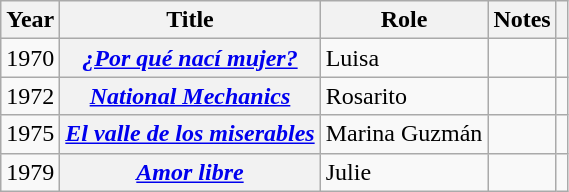<table class="wikitable plainrowheaders sortable">
<tr>
<th scope="col">Year</th>
<th scope="col">Title</th>
<th scope="col">Role</th>
<th scope="col" class="unsortable">Notes</th>
<th class="unsortable"></th>
</tr>
<tr>
<td>1970</td>
<th scope="row"><em><a href='#'>¿Por qué nací mujer?</a></em></th>
<td>Luisa</td>
<td></td>
<td></td>
</tr>
<tr>
<td>1972</td>
<th scope="row"><em><a href='#'>National Mechanics</a></em></th>
<td>Rosarito</td>
<td></td>
<td></td>
</tr>
<tr>
<td>1975</td>
<th scope="row"><em><a href='#'>El valle de los miserables</a></em></th>
<td>Marina Guzmán</td>
<td></td>
<td></td>
</tr>
<tr>
<td>1979</td>
<th scope="row"><em><a href='#'>Amor libre</a></em></th>
<td>Julie</td>
<td></td>
<td></td>
</tr>
</table>
